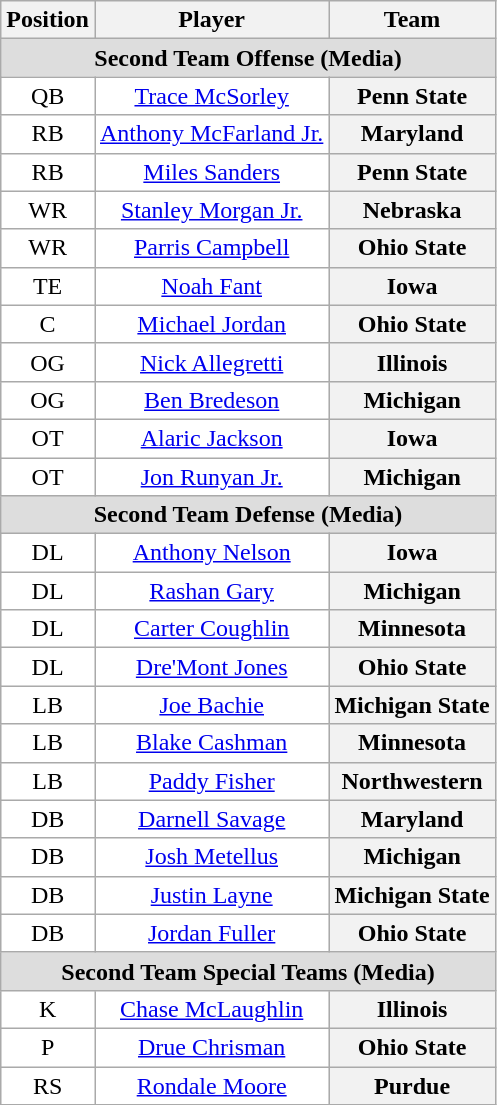<table class="wikitable sortable">
<tr>
<th>Position</th>
<th>Player</th>
<th>Team</th>
</tr>
<tr>
<td colspan="3" style="text-align:center; background:#ddd;"><strong>Second Team Offense (Media)</strong></td>
</tr>
<tr style="text-align:center;">
<td style="background:white">QB</td>
<td style="background:white"><a href='#'>Trace McSorley</a></td>
<th style=>Penn State</th>
</tr>
<tr style="text-align:center;">
<td style="background:white">RB</td>
<td style="background:white"><a href='#'>Anthony McFarland Jr.</a></td>
<th style=>Maryland</th>
</tr>
<tr style="text-align:center;">
<td style="background:white">RB</td>
<td style="background:white"><a href='#'>Miles Sanders</a></td>
<th style=>Penn State</th>
</tr>
<tr style="text-align:center;">
<td style="background:white">WR</td>
<td style="background:white"><a href='#'>Stanley Morgan Jr.</a></td>
<th style=>Nebraska</th>
</tr>
<tr style="text-align:center;">
<td style="background:white">WR</td>
<td style="background:white"><a href='#'>Parris Campbell</a></td>
<th style=>Ohio State</th>
</tr>
<tr style="text-align:center;">
<td style="background:white">TE</td>
<td style="background:white"><a href='#'>Noah Fant</a></td>
<th style=>Iowa</th>
</tr>
<tr style="text-align:center;">
<td style="background:white">C</td>
<td style="background:white"><a href='#'>Michael Jordan</a></td>
<th style=>Ohio State</th>
</tr>
<tr style="text-align:center;">
<td style="background:white">OG</td>
<td style="background:white"><a href='#'>Nick Allegretti</a></td>
<th style=>Illinois</th>
</tr>
<tr style="text-align:center;">
<td style="background:white">OG</td>
<td style="background:white"><a href='#'>Ben Bredeson</a></td>
<th style=>Michigan</th>
</tr>
<tr style="text-align:center;">
<td style="background:white">OT</td>
<td style="background:white"><a href='#'>Alaric Jackson</a></td>
<th style=>Iowa</th>
</tr>
<tr style="text-align:center;">
<td style="background:white">OT</td>
<td style="background:white"><a href='#'>Jon Runyan Jr.</a></td>
<th style=>Michigan</th>
</tr>
<tr>
<td colspan="3" style="text-align:center; background:#ddd;"><strong>Second Team Defense (Media)</strong></td>
</tr>
<tr style="text-align:center;">
<td style="background:white">DL</td>
<td style="background:white"><a href='#'>Anthony Nelson</a></td>
<th style=>Iowa</th>
</tr>
<tr style="text-align:center;">
<td style="background:white">DL</td>
<td style="background:white"><a href='#'>Rashan Gary</a></td>
<th style=>Michigan</th>
</tr>
<tr style="text-align:center;">
<td style="background:white">DL</td>
<td style="background:white"><a href='#'>Carter Coughlin</a></td>
<th style=>Minnesota</th>
</tr>
<tr style="text-align:center;">
<td style="background:white">DL</td>
<td style="background:white"><a href='#'>Dre'Mont Jones</a></td>
<th style=>Ohio State</th>
</tr>
<tr style="text-align:center;">
<td style="background:white">LB</td>
<td style="background:white"><a href='#'>Joe Bachie</a></td>
<th style=>Michigan State</th>
</tr>
<tr style="text-align:center;">
<td style="background:white">LB</td>
<td style="background:white"><a href='#'>Blake Cashman</a></td>
<th style=>Minnesota</th>
</tr>
<tr style="text-align:center;">
<td style="background:white">LB</td>
<td style="background:white"><a href='#'>Paddy Fisher</a></td>
<th style=>Northwestern</th>
</tr>
<tr style="text-align:center;">
<td style="background:white">DB</td>
<td style="background:white"><a href='#'>Darnell Savage</a></td>
<th style=>Maryland</th>
</tr>
<tr style="text-align:center;">
<td style="background:white">DB</td>
<td style="background:white"><a href='#'>Josh Metellus</a></td>
<th style=>Michigan</th>
</tr>
<tr style="text-align:center;">
<td style="background:white">DB</td>
<td style="background:white"><a href='#'>Justin Layne</a></td>
<th style=>Michigan State</th>
</tr>
<tr style="text-align:center;">
<td style="background:white">DB</td>
<td style="background:white"><a href='#'>Jordan Fuller</a></td>
<th style=>Ohio State</th>
</tr>
<tr>
<td colspan="3" style="text-align:center; background:#ddd;"><strong>Second Team Special Teams (Media)</strong></td>
</tr>
<tr style="text-align:center;">
<td style="background:white">K</td>
<td style="background:white"><a href='#'>Chase McLaughlin</a></td>
<th style=>Illinois</th>
</tr>
<tr style="text-align:center;">
<td style="background:white">P</td>
<td style="background:white"><a href='#'>Drue Chrisman</a></td>
<th style=>Ohio State</th>
</tr>
<tr style="text-align:center;">
<td style="background:white">RS</td>
<td style="background:white"><a href='#'>Rondale Moore</a></td>
<th style=>Purdue</th>
</tr>
</table>
